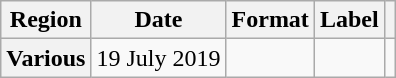<table class="wikitable plainrowheaders">
<tr>
<th>Region</th>
<th>Date</th>
<th>Format</th>
<th>Label</th>
<th></th>
</tr>
<tr>
<th scope="row">Various</th>
<td>19 July 2019</td>
<td></td>
<td></td>
<td></td>
</tr>
</table>
